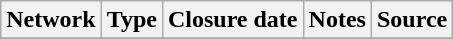<table class="wikitable sortable">
<tr>
<th>Network</th>
<th>Type</th>
<th>Closure date</th>
<th>Notes</th>
<th>Source</th>
</tr>
<tr>
</tr>
</table>
